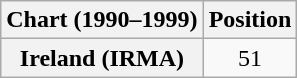<table class="wikitable plainrowheaders" style="text-align:center">
<tr>
<th>Chart (1990–1999)</th>
<th>Position</th>
</tr>
<tr>
<th scope="row">Ireland (IRMA)</th>
<td>51</td>
</tr>
</table>
